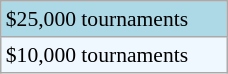<table class="wikitable"  style="font-size:90%; width:12%;">
<tr style="background:lightblue;">
<td>$25,000 tournaments</td>
</tr>
<tr style="background:#f0f8ff;">
<td>$10,000 tournaments</td>
</tr>
</table>
